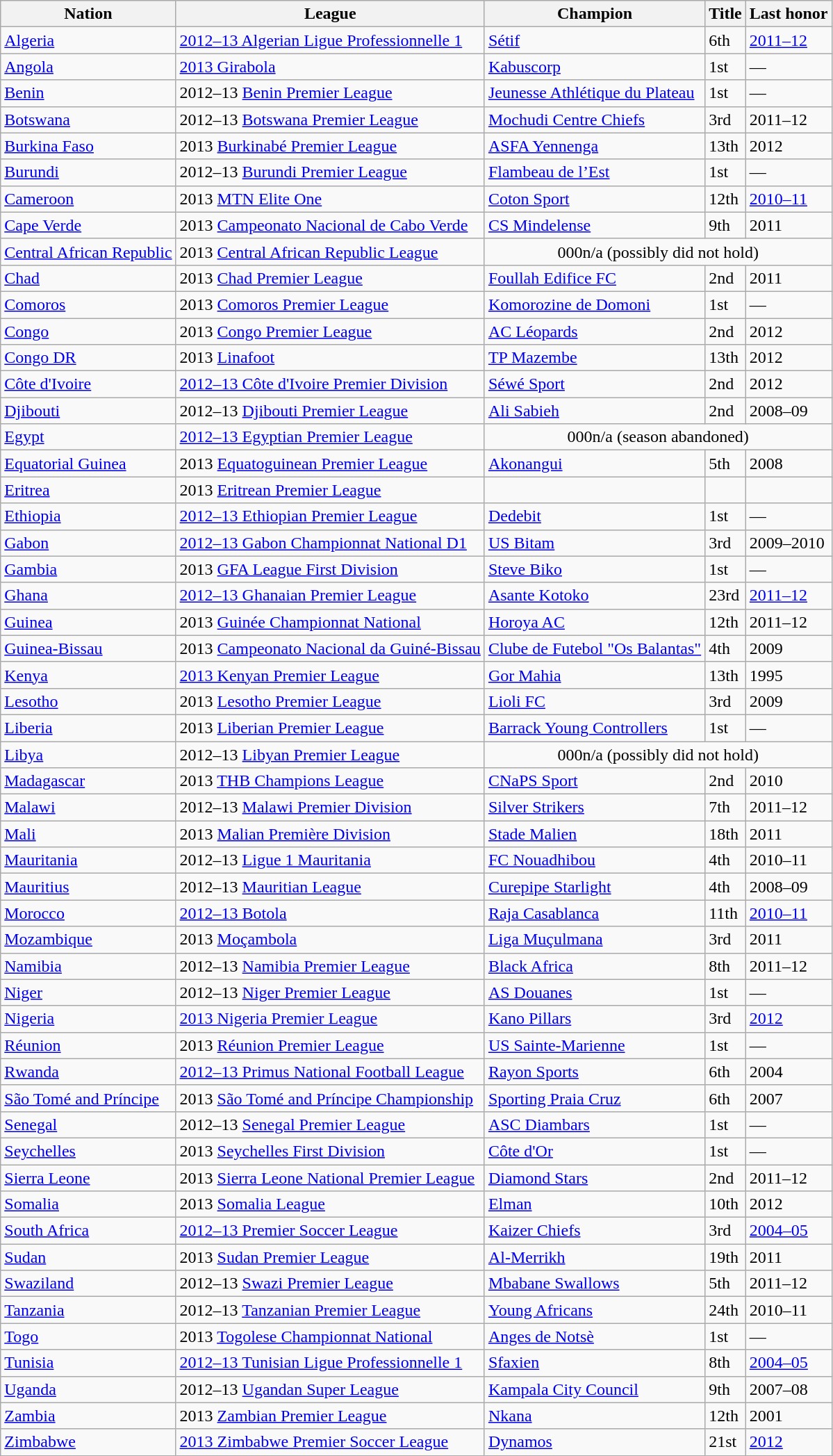<table class="wikitable sortable">
<tr>
<th>Nation</th>
<th>League</th>
<th>Champion</th>
<th>Title</th>
<th>Last honor</th>
</tr>
<tr>
<td> <a href='#'>Algeria</a></td>
<td><a href='#'>2012–13 Algerian Ligue Professionnelle 1</a></td>
<td><a href='#'>Sétif</a></td>
<td>6th</td>
<td><a href='#'>2011–12</a></td>
</tr>
<tr>
<td> <a href='#'>Angola</a></td>
<td><a href='#'>2013 Girabola</a></td>
<td><a href='#'>Kabuscorp</a></td>
<td>1st</td>
<td>—</td>
</tr>
<tr>
<td> <a href='#'>Benin</a></td>
<td>2012–13 <a href='#'>Benin Premier League</a></td>
<td><a href='#'>Jeunesse Athlétique du Plateau</a></td>
<td>1st</td>
<td>—</td>
</tr>
<tr>
<td> <a href='#'>Botswana</a></td>
<td>2012–13 <a href='#'>Botswana Premier League</a></td>
<td><a href='#'>Mochudi Centre Chiefs</a></td>
<td>3rd</td>
<td>2011–12</td>
</tr>
<tr>
<td> <a href='#'>Burkina Faso</a></td>
<td>2013 <a href='#'>Burkinabé Premier League</a></td>
<td><a href='#'>ASFA Yennenga</a></td>
<td>13th</td>
<td>2012</td>
</tr>
<tr>
<td> <a href='#'>Burundi</a></td>
<td>2012–13 <a href='#'>Burundi Premier League</a></td>
<td><a href='#'>Flambeau de l’Est</a></td>
<td>1st</td>
<td>—</td>
</tr>
<tr>
<td> <a href='#'>Cameroon</a></td>
<td>2013 <a href='#'>MTN Elite One</a></td>
<td><a href='#'>Coton Sport</a></td>
<td>12th</td>
<td><a href='#'>2010–11</a></td>
</tr>
<tr>
<td> <a href='#'>Cape Verde</a></td>
<td>2013 <a href='#'>Campeonato Nacional de Cabo Verde</a></td>
<td><a href='#'>CS Mindelense</a></td>
<td>9th</td>
<td>2011</td>
</tr>
<tr>
<td> <a href='#'>Central African Republic</a></td>
<td>2013 <a href='#'>Central African Republic League</a></td>
<td colspan="3" style="text-align:center;"><span>000</span>n/a (possibly did not hold)</td>
</tr>
<tr>
<td> <a href='#'>Chad</a></td>
<td>2013 <a href='#'>Chad Premier League</a></td>
<td><a href='#'>Foullah Edifice FC</a></td>
<td>2nd</td>
<td>2011</td>
</tr>
<tr>
<td> <a href='#'>Comoros</a></td>
<td>2013 <a href='#'>Comoros Premier League</a></td>
<td><a href='#'>Komorozine de Domoni</a></td>
<td>1st</td>
<td>—</td>
</tr>
<tr>
<td> <a href='#'>Congo</a></td>
<td>2013 <a href='#'>Congo Premier League</a></td>
<td><a href='#'>AC Léopards</a></td>
<td>2nd</td>
<td>2012</td>
</tr>
<tr>
<td> <a href='#'>Congo DR</a></td>
<td>2013 <a href='#'>Linafoot</a></td>
<td><a href='#'>TP Mazembe</a></td>
<td>13th</td>
<td>2012</td>
</tr>
<tr>
<td> <a href='#'>Côte d'Ivoire</a></td>
<td><a href='#'>2012–13 Côte d'Ivoire Premier Division</a></td>
<td><a href='#'>Séwé Sport</a></td>
<td>2nd</td>
<td>2012</td>
</tr>
<tr>
<td> <a href='#'>Djibouti</a></td>
<td>2012–13 <a href='#'>Djibouti Premier League</a></td>
<td><a href='#'>Ali Sabieh</a></td>
<td>2nd</td>
<td>2008–09</td>
</tr>
<tr>
<td> <a href='#'>Egypt</a></td>
<td><a href='#'>2012–13 Egyptian Premier League</a></td>
<td colspan="3" style="text-align:center;"><span>000</span>n/a (season abandoned)</td>
</tr>
<tr>
<td> <a href='#'>Equatorial Guinea</a></td>
<td>2013 <a href='#'>Equatoguinean Premier League</a></td>
<td><a href='#'>Akonangui</a></td>
<td>5th</td>
<td>2008</td>
</tr>
<tr>
<td> <a href='#'>Eritrea</a></td>
<td>2013 <a href='#'>Eritrean Premier League</a></td>
<td></td>
<td></td>
<td></td>
</tr>
<tr>
<td> <a href='#'>Ethiopia</a></td>
<td><a href='#'>2012–13 Ethiopian Premier League</a></td>
<td><a href='#'>Dedebit</a></td>
<td>1st</td>
<td>—</td>
</tr>
<tr>
<td> <a href='#'>Gabon</a></td>
<td><a href='#'>2012–13 Gabon Championnat National D1</a></td>
<td><a href='#'>US Bitam</a></td>
<td>3rd</td>
<td>2009–2010</td>
</tr>
<tr>
<td> <a href='#'>Gambia</a></td>
<td>2013 <a href='#'>GFA League First Division</a></td>
<td><a href='#'>Steve Biko</a></td>
<td>1st</td>
<td>—</td>
</tr>
<tr>
<td> <a href='#'>Ghana</a></td>
<td><a href='#'>2012–13 Ghanaian Premier League</a></td>
<td><a href='#'>Asante Kotoko</a></td>
<td>23rd</td>
<td><a href='#'>2011–12</a></td>
</tr>
<tr>
<td> <a href='#'>Guinea</a></td>
<td>2013 <a href='#'>Guinée Championnat National</a></td>
<td><a href='#'>Horoya AC</a></td>
<td>12th</td>
<td>2011–12</td>
</tr>
<tr>
<td> <a href='#'>Guinea-Bissau</a></td>
<td>2013 <a href='#'>Campeonato Nacional da Guiné-Bissau</a></td>
<td><a href='#'>Clube de Futebol "Os Balantas"</a></td>
<td>4th</td>
<td>2009</td>
</tr>
<tr>
<td> <a href='#'>Kenya</a></td>
<td><a href='#'>2013 Kenyan Premier League</a></td>
<td><a href='#'>Gor Mahia</a></td>
<td>13th</td>
<td>1995</td>
</tr>
<tr>
<td> <a href='#'>Lesotho</a></td>
<td>2013 <a href='#'>Lesotho Premier League</a></td>
<td><a href='#'>Lioli FC</a></td>
<td>3rd</td>
<td>2009</td>
</tr>
<tr>
<td> <a href='#'>Liberia</a></td>
<td>2013 <a href='#'>Liberian Premier League</a></td>
<td><a href='#'>Barrack Young Controllers</a></td>
<td>1st</td>
<td>—</td>
</tr>
<tr>
<td> <a href='#'>Libya</a></td>
<td>2012–13 <a href='#'>Libyan Premier League</a></td>
<td colspan="3" style="text-align:center;"><span>000</span>n/a (possibly did not hold)</td>
</tr>
<tr>
<td> <a href='#'>Madagascar</a></td>
<td>2013 <a href='#'>THB Champions League</a></td>
<td><a href='#'>CNaPS Sport</a></td>
<td>2nd</td>
<td>2010</td>
</tr>
<tr>
<td> <a href='#'>Malawi</a></td>
<td>2012–13 <a href='#'>Malawi Premier Division</a></td>
<td><a href='#'>Silver Strikers</a></td>
<td>7th</td>
<td>2011–12</td>
</tr>
<tr>
<td> <a href='#'>Mali</a></td>
<td>2013 <a href='#'>Malian Première Division</a></td>
<td><a href='#'>Stade Malien</a></td>
<td>18th</td>
<td>2011</td>
</tr>
<tr>
<td> <a href='#'>Mauritania</a></td>
<td>2012–13 <a href='#'>Ligue 1 Mauritania</a></td>
<td><a href='#'>FC Nouadhibou</a></td>
<td>4th</td>
<td>2010–11</td>
</tr>
<tr>
<td> <a href='#'>Mauritius</a></td>
<td>2012–13 <a href='#'>Mauritian League</a></td>
<td><a href='#'>Curepipe Starlight</a></td>
<td>4th</td>
<td>2008–09</td>
</tr>
<tr>
<td> <a href='#'>Morocco</a></td>
<td><a href='#'>2012–13 Botola</a></td>
<td><a href='#'>Raja Casablanca</a></td>
<td>11th</td>
<td><a href='#'>2010–11</a></td>
</tr>
<tr>
<td> <a href='#'>Mozambique</a></td>
<td>2013 <a href='#'>Moçambola</a></td>
<td><a href='#'>Liga Muçulmana</a></td>
<td>3rd</td>
<td>2011</td>
</tr>
<tr>
<td> <a href='#'>Namibia</a></td>
<td>2012–13 <a href='#'>Namibia Premier League</a></td>
<td><a href='#'>Black Africa</a></td>
<td>8th</td>
<td>2011–12</td>
</tr>
<tr>
<td> <a href='#'>Niger</a></td>
<td>2012–13 <a href='#'>Niger Premier League</a></td>
<td><a href='#'>AS Douanes</a></td>
<td>1st</td>
<td>—</td>
</tr>
<tr>
<td> <a href='#'>Nigeria</a></td>
<td><a href='#'>2013 Nigeria Premier League</a></td>
<td><a href='#'>Kano Pillars</a></td>
<td>3rd</td>
<td><a href='#'>2012</a></td>
</tr>
<tr>
<td> <a href='#'>Réunion</a></td>
<td>2013 <a href='#'>Réunion Premier League</a></td>
<td><a href='#'>US Sainte-Marienne</a></td>
<td>1st</td>
<td>—</td>
</tr>
<tr>
<td> <a href='#'>Rwanda</a></td>
<td><a href='#'>2012–13 Primus National Football League</a></td>
<td><a href='#'>Rayon Sports</a></td>
<td>6th</td>
<td>2004</td>
</tr>
<tr>
<td> <a href='#'>São Tomé and Príncipe</a></td>
<td>2013 <a href='#'>São Tomé and Príncipe Championship</a></td>
<td><a href='#'>Sporting Praia Cruz</a></td>
<td>6th</td>
<td>2007</td>
</tr>
<tr>
<td> <a href='#'>Senegal</a></td>
<td>2012–13 <a href='#'>Senegal Premier League</a></td>
<td><a href='#'>ASC Diambars</a></td>
<td>1st</td>
<td>—</td>
</tr>
<tr>
<td> <a href='#'>Seychelles</a></td>
<td>2013 <a href='#'>Seychelles First Division</a></td>
<td><a href='#'>Côte d'Or</a></td>
<td>1st</td>
<td>—</td>
</tr>
<tr>
<td> <a href='#'>Sierra Leone</a></td>
<td>2013 <a href='#'>Sierra Leone National Premier League</a></td>
<td><a href='#'>Diamond Stars</a></td>
<td>2nd</td>
<td>2011–12</td>
</tr>
<tr>
<td> <a href='#'>Somalia</a></td>
<td>2013 <a href='#'>Somalia League</a></td>
<td><a href='#'>Elman</a></td>
<td>10th</td>
<td>2012</td>
</tr>
<tr>
<td> <a href='#'>South Africa</a></td>
<td><a href='#'>2012–13 Premier Soccer League</a></td>
<td><a href='#'>Kaizer Chiefs</a></td>
<td>3rd</td>
<td><a href='#'>2004–05</a></td>
</tr>
<tr>
<td> <a href='#'>Sudan</a></td>
<td>2013 <a href='#'>Sudan Premier League</a></td>
<td><a href='#'>Al-Merrikh</a></td>
<td>19th</td>
<td>2011</td>
</tr>
<tr>
<td> <a href='#'>Swaziland</a></td>
<td>2012–13 <a href='#'>Swazi Premier League</a></td>
<td><a href='#'>Mbabane Swallows</a></td>
<td>5th</td>
<td>2011–12</td>
</tr>
<tr>
<td> <a href='#'>Tanzania</a></td>
<td>2012–13 <a href='#'>Tanzanian Premier League</a></td>
<td><a href='#'>Young Africans</a></td>
<td>24th</td>
<td>2010–11</td>
</tr>
<tr>
<td> <a href='#'>Togo</a></td>
<td>2013 <a href='#'>Togolese Championnat National</a></td>
<td><a href='#'>Anges de Notsè</a></td>
<td>1st</td>
<td>—</td>
</tr>
<tr>
<td> <a href='#'>Tunisia</a></td>
<td><a href='#'>2012–13 Tunisian Ligue Professionnelle 1</a></td>
<td><a href='#'>Sfaxien</a></td>
<td>8th</td>
<td><a href='#'>2004–05</a></td>
</tr>
<tr>
<td> <a href='#'>Uganda</a></td>
<td>2012–13 <a href='#'>Ugandan Super League</a></td>
<td><a href='#'>Kampala City Council</a></td>
<td>9th</td>
<td>2007–08</td>
</tr>
<tr>
<td> <a href='#'>Zambia</a></td>
<td>2013 <a href='#'>Zambian Premier League</a></td>
<td><a href='#'>Nkana</a></td>
<td>12th</td>
<td>2001</td>
</tr>
<tr>
<td> <a href='#'>Zimbabwe</a></td>
<td><a href='#'>2013 Zimbabwe Premier Soccer League</a></td>
<td><a href='#'>Dynamos</a></td>
<td>21st</td>
<td><a href='#'>2012</a></td>
</tr>
</table>
